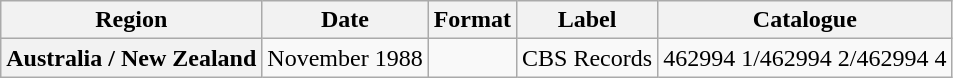<table class="wikitable plainrowheaders">
<tr>
<th scope="col">Region</th>
<th scope="col">Date</th>
<th scope="col">Format</th>
<th scope="col">Label</th>
<th scope="col">Catalogue</th>
</tr>
<tr>
<th>Australia / New Zealand</th>
<td>November 1988</td>
<td></td>
<td>CBS Records</td>
<td>462994 1/462994 2/462994 4</td>
</tr>
</table>
